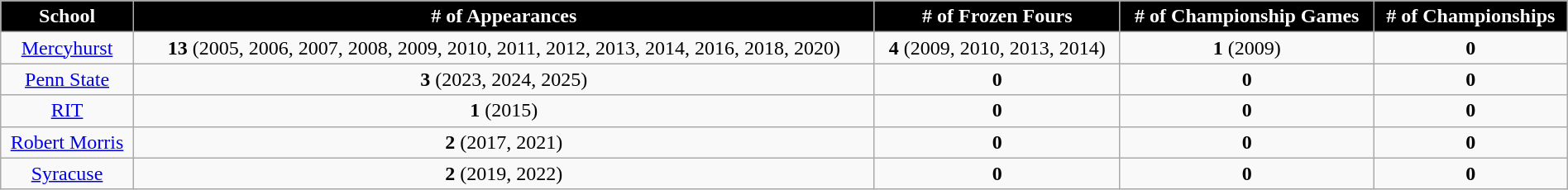<table class="wikitable" width="100%" style="text-align: center;">
<tr align="center"  style=" background:black; color:#FFFFFF;">
<td><strong>School</strong></td>
<td><strong># of Appearances</strong></td>
<td><strong># of Frozen Fours</strong></td>
<td><strong># of Championship Games</strong></td>
<td><strong># of Championships</strong></td>
</tr>
<tr>
<td><a href='#'>Mercyhurst</a></td>
<td><strong>13</strong> (2005, 2006, 2007, 2008, 2009, 2010, 2011, 2012, 2013, 2014, 2016, 2018, 2020)</td>
<td><strong>4</strong> (2009, 2010, 2013, 2014)</td>
<td><strong>1</strong> (2009)</td>
<td><strong>0</strong></td>
</tr>
<tr>
<td><a href='#'>Penn State</a></td>
<td><strong>3</strong> (2023, 2024, 2025)</td>
<td><strong>0</strong></td>
<td><strong>0</strong></td>
<td><strong>0</strong></td>
</tr>
<tr>
<td><a href='#'>RIT</a></td>
<td><strong>1</strong> (2015)</td>
<td><strong>0</strong></td>
<td><strong>0</strong></td>
<td><strong>0</strong></td>
</tr>
<tr>
<td><a href='#'>Robert Morris</a></td>
<td><strong>2</strong> (2017, 2021)</td>
<td><strong>0</strong></td>
<td><strong>0</strong></td>
<td><strong>0</strong></td>
</tr>
<tr>
<td><a href='#'>Syracuse</a></td>
<td><strong>2</strong> (2019, 2022)</td>
<td><strong>0</strong></td>
<td><strong>0</strong></td>
<td><strong>0</strong></td>
</tr>
</table>
